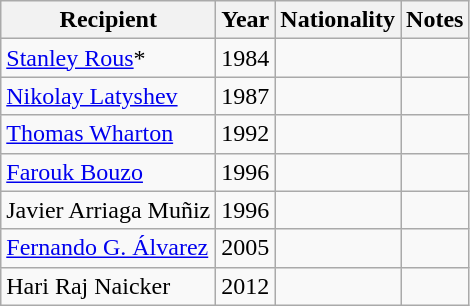<table class="wikitable sortable">
<tr>
<th>Recipient</th>
<th>Year</th>
<th>Nationality</th>
<th>Notes</th>
</tr>
<tr>
<td><a href='#'>Stanley Rous</a>*</td>
<td>1984</td>
<td></td>
<td></td>
</tr>
<tr>
<td><a href='#'>Nikolay Latyshev</a></td>
<td>1987</td>
<td></td>
<td></td>
</tr>
<tr>
<td><a href='#'>Thomas Wharton</a></td>
<td>1992</td>
<td></td>
<td></td>
</tr>
<tr>
<td><a href='#'>Farouk Bouzo</a></td>
<td>1996</td>
<td></td>
<td></td>
</tr>
<tr>
<td>Javier Arriaga Muñiz</td>
<td>1996</td>
<td></td>
<td></td>
</tr>
<tr>
<td><a href='#'>Fernando G. Álvarez</a></td>
<td>2005</td>
<td></td>
<td></td>
</tr>
<tr>
<td>Hari Raj Naicker</td>
<td>2012</td>
<td></td>
<td></td>
</tr>
</table>
